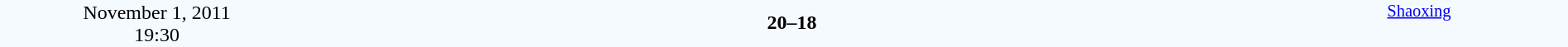<table style="width: 100%; background:#F5FAFF;" cellspacing="0">
<tr>
<td align=center rowspan=3 width=20%>November 1, 2011<br>19:30</td>
</tr>
<tr>
<td width=24% align=right><strong></strong></td>
<td align=center width=13%><strong>20–18</strong></td>
<td width=24%></td>
<td style=font-size:85% rowspan=3 valign=top align=center><a href='#'>Shaoxing</a></td>
</tr>
<tr style=font-size:85%>
<td align=right></td>
<td align=center></td>
<td></td>
</tr>
</table>
